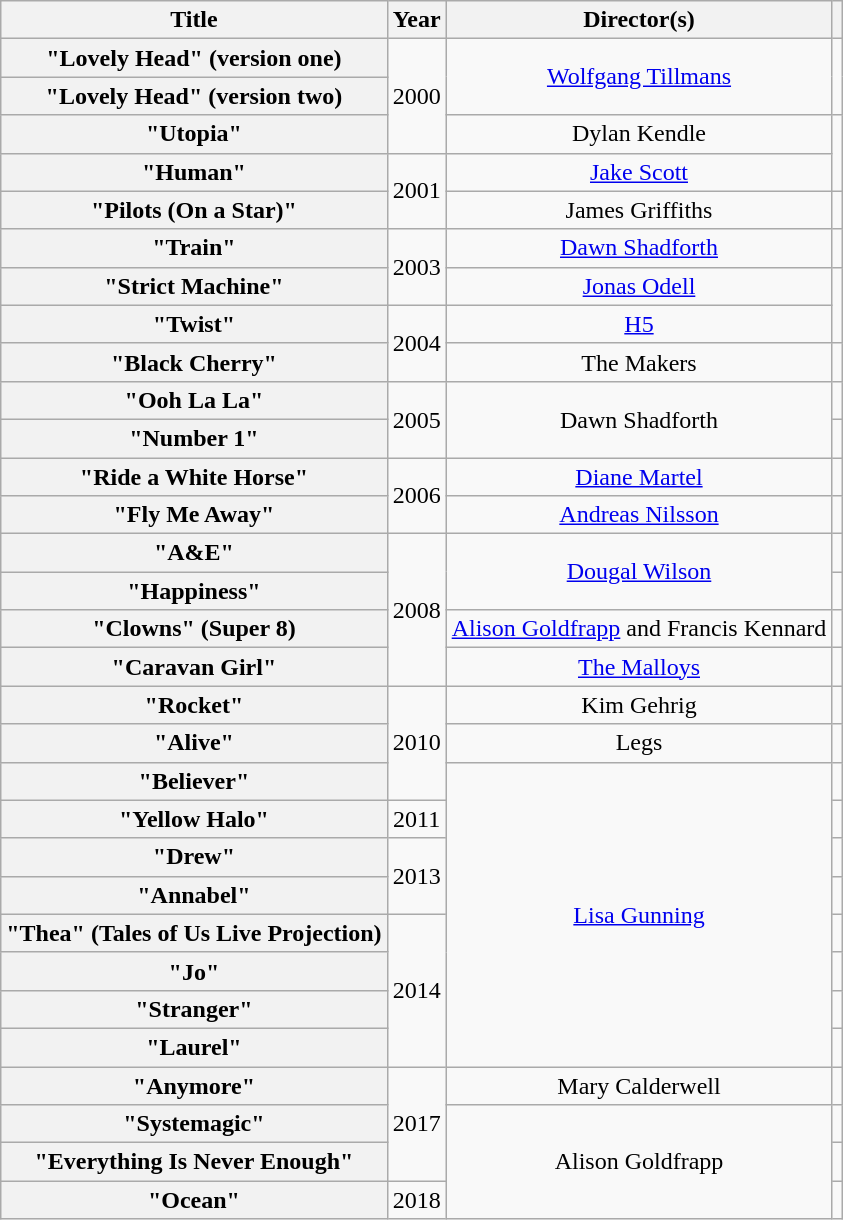<table class="wikitable plainrowheaders" style="text-align:center">
<tr>
<th scope="col">Title</th>
<th scope="col">Year</th>
<th scope="col">Director(s)</th>
<th scope="col"></th>
</tr>
<tr>
<th scope="row">"Lovely Head" (version one)</th>
<td rowspan="3">2000</td>
<td rowspan="2"><a href='#'>Wolfgang Tillmans</a></td>
<td rowspan="2"></td>
</tr>
<tr>
<th scope="row">"Lovely Head" (version two)</th>
</tr>
<tr>
<th scope="row">"Utopia"</th>
<td>Dylan Kendle</td>
<td rowspan="2"></td>
</tr>
<tr>
<th scope="row">"Human"</th>
<td rowspan="2">2001</td>
<td><a href='#'>Jake Scott</a></td>
</tr>
<tr>
<th scope="row">"Pilots (On a Star)"</th>
<td>James Griffiths</td>
<td></td>
</tr>
<tr>
<th scope="row">"Train"</th>
<td rowspan="2">2003</td>
<td><a href='#'>Dawn Shadforth</a></td>
<td></td>
</tr>
<tr>
<th scope="row">"Strict Machine"</th>
<td><a href='#'>Jonas Odell</a></td>
<td rowspan="2"></td>
</tr>
<tr>
<th scope="row">"Twist"</th>
<td rowspan="2">2004</td>
<td><a href='#'>H5</a></td>
</tr>
<tr>
<th scope="row">"Black Cherry"</th>
<td>The Makers</td>
<td></td>
</tr>
<tr>
<th scope="row">"Ooh La La"</th>
<td rowspan="2">2005</td>
<td rowspan="2">Dawn Shadforth</td>
<td></td>
</tr>
<tr>
<th scope="row">"Number 1"</th>
<td></td>
</tr>
<tr>
<th scope="row">"Ride a White Horse"</th>
<td rowspan="2">2006</td>
<td><a href='#'>Diane Martel</a></td>
<td></td>
</tr>
<tr>
<th scope="row">"Fly Me Away"</th>
<td><a href='#'>Andreas Nilsson</a></td>
<td></td>
</tr>
<tr>
<th scope="row">"A&E"</th>
<td rowspan="4">2008</td>
<td rowspan="2"><a href='#'>Dougal Wilson</a></td>
<td></td>
</tr>
<tr>
<th scope="row">"Happiness"</th>
<td></td>
</tr>
<tr>
<th scope="row">"Clowns" (Super 8)</th>
<td><a href='#'>Alison Goldfrapp</a> and Francis Kennard</td>
<td></td>
</tr>
<tr>
<th scope="row">"Caravan Girl"</th>
<td><a href='#'>The Malloys</a></td>
<td></td>
</tr>
<tr>
<th scope="row">"Rocket"</th>
<td rowspan="3">2010</td>
<td>Kim Gehrig</td>
<td></td>
</tr>
<tr>
<th scope="row">"Alive"</th>
<td>Legs</td>
<td></td>
</tr>
<tr>
<th scope="row">"Believer"</th>
<td rowspan="8"><a href='#'>Lisa Gunning</a></td>
<td></td>
</tr>
<tr>
<th scope="row">"Yellow Halo"</th>
<td>2011</td>
<td></td>
</tr>
<tr>
<th scope="row">"Drew"</th>
<td rowspan="2">2013</td>
<td></td>
</tr>
<tr>
<th scope="row">"Annabel"</th>
<td></td>
</tr>
<tr>
<th scope="row">"Thea" (Tales of Us Live Projection)</th>
<td rowspan="4">2014</td>
<td></td>
</tr>
<tr>
<th scope="row">"Jo"</th>
<td></td>
</tr>
<tr>
<th scope="row">"Stranger"</th>
<td></td>
</tr>
<tr>
<th scope="row">"Laurel"</th>
<td></td>
</tr>
<tr>
<th scope="row">"Anymore"</th>
<td rowspan="3">2017</td>
<td>Mary Calderwell</td>
<td></td>
</tr>
<tr>
<th scope="row">"Systemagic"</th>
<td rowspan="3">Alison Goldfrapp</td>
<td></td>
</tr>
<tr>
<th scope="row">"Everything Is Never Enough"</th>
<td></td>
</tr>
<tr>
<th scope="row">"Ocean"<br></th>
<td>2018</td>
<td></td>
</tr>
</table>
